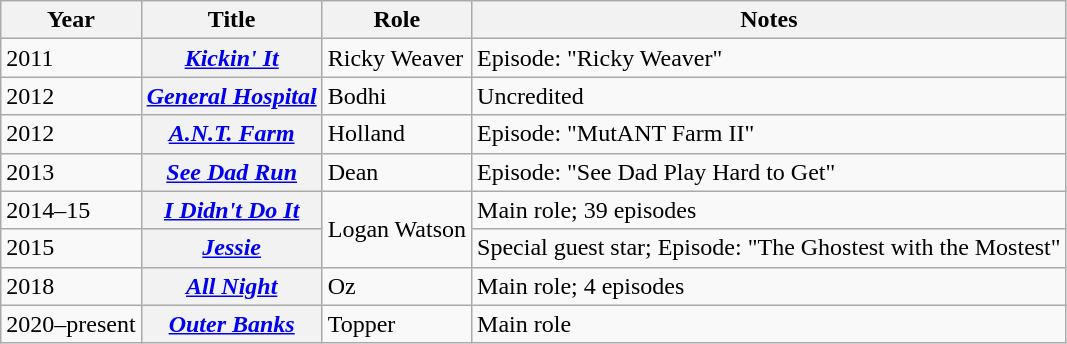<table class="wikitable sortable plainrowheaders">
<tr>
<th scope="col">Year</th>
<th scope="col">Title</th>
<th scope="col">Role</th>
<th scope="col">Notes</th>
</tr>
<tr>
<td>2011</td>
<th scope="row"><em><a href='#'>Kickin' It</a></em></th>
<td>Ricky Weaver</td>
<td>Episode: "Ricky Weaver"</td>
</tr>
<tr>
<td>2012</td>
<th scope="row"><em><a href='#'>General Hospital</a></em></th>
<td>Bodhi</td>
<td>Uncredited</td>
</tr>
<tr>
<td>2012</td>
<th scope="row"><em><a href='#'>A.N.T. Farm</a></em></th>
<td>Holland</td>
<td>Episode: "MutANT Farm II"</td>
</tr>
<tr>
<td>2013</td>
<th scope="row"><em><a href='#'>See Dad Run</a></em></th>
<td>Dean</td>
<td>Episode: "See Dad Play Hard to Get"</td>
</tr>
<tr>
<td>2014–15</td>
<th scope="row"><em><a href='#'>I Didn't Do It</a></em></th>
<td rowspan=2>Logan Watson</td>
<td>Main role; 39 episodes</td>
</tr>
<tr>
<td>2015</td>
<th scope="row"><em><a href='#'>Jessie</a></em></th>
<td>Special guest star; Episode: "The Ghostest with the Mostest"</td>
</tr>
<tr>
<td>2018</td>
<th scope="row"><em><a href='#'>All Night</a></em></th>
<td>Oz</td>
<td>Main role; 4 episodes</td>
</tr>
<tr>
<td>2020–present</td>
<th scope="row"><em><a href='#'>Outer Banks</a></em></th>
<td>Topper</td>
<td>Main role</td>
</tr>
</table>
